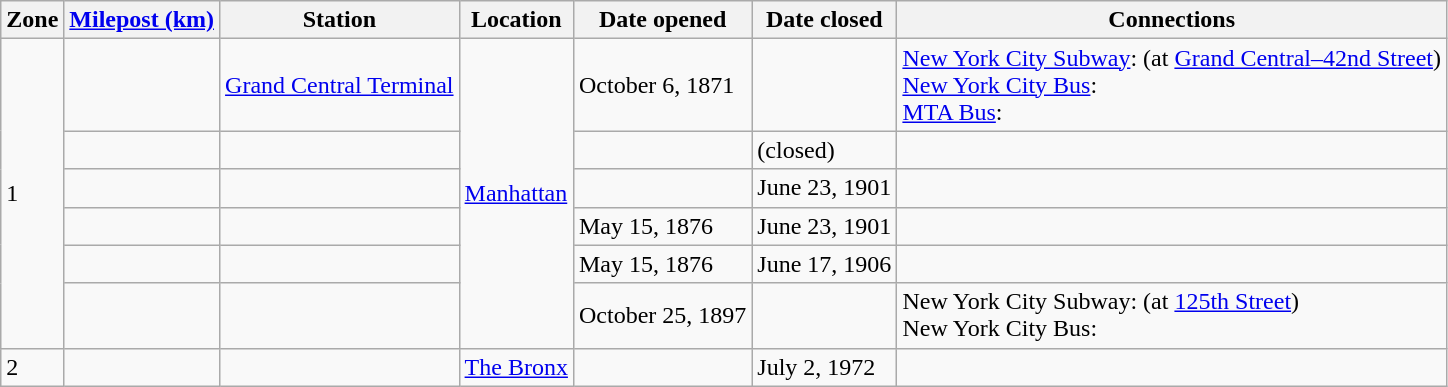<table class="wikitable">
<tr>
<th>Zone</th>
<th><a href='#'>Milepost (km)</a></th>
<th>Station</th>
<th>Location</th>
<th>Date opened</th>
<th>Date closed</th>
<th>Connections</th>
</tr>
<tr>
<td rowspan=6>1</td>
<td></td>
<td><a href='#'>Grand Central Terminal</a> </td>
<td rowspan=6><a href='#'>Manhattan</a></td>
<td>October 6, 1871</td>
<td></td>
<td><a href='#'>New York City Subway</a>:  (at <a href='#'>Grand Central–42nd Street</a>)<br><a href='#'>New York City Bus</a>: <br><a href='#'>MTA Bus</a>: </td>
</tr>
<tr>
<td></td>
<td><em></em></td>
<td></td>
<td>(closed)</td>
<td></td>
</tr>
<tr>
<td></td>
<td><em></em></td>
<td></td>
<td>June 23, 1901</td>
<td></td>
</tr>
<tr>
<td></td>
<td><em></em></td>
<td>May 15, 1876</td>
<td>June 23, 1901</td>
<td></td>
</tr>
<tr>
<td></td>
<td><em></em></td>
<td>May 15, 1876</td>
<td>June 17, 1906</td>
<td></td>
</tr>
<tr>
<td></td>
<td> </td>
<td>October 25, 1897</td>
<td></td>
<td>New York City Subway:  (at <a href='#'>125th Street</a>)<br>New York City Bus: </td>
</tr>
<tr>
<td>2</td>
<td></td>
<td><em></em></td>
<td><a href='#'>The Bronx</a></td>
<td></td>
<td>July 2, 1972</td>
<td></td>
</tr>
</table>
